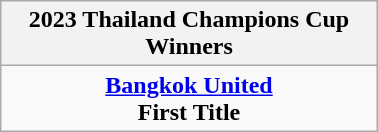<table class="wikitable" style="text-align: center; margin: 0 auto; width: 20%">
<tr>
<th>2023 Thailand Champions Cup<br>Winners</th>
</tr>
<tr>
<td align="center"><strong><a href='#'>Bangkok United</a></strong><br><strong>First Title</strong></td>
</tr>
</table>
